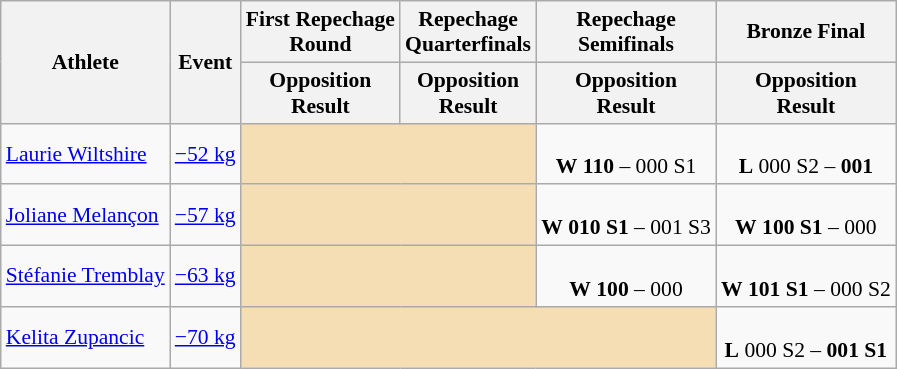<table class="wikitable" style="font-size:90%">
<tr>
<th rowspan="2">Athlete</th>
<th rowspan="2">Event</th>
<th>First Repechage <br>Round</th>
<th>Repechage <br>Quarterfinals</th>
<th>Repechage <br>Semifinals</th>
<th>Bronze Final</th>
</tr>
<tr>
<th>Opposition<br>Result</th>
<th>Opposition<br>Result</th>
<th>Opposition<br>Result</th>
<th>Opposition<br>Result</th>
</tr>
<tr>
<td><a href='#'>Laurie Wiltshire</a></td>
<td><a href='#'>−52 kg</a></td>
<td align="center" bgcolor=wheat colspan=2></td>
<td align=center><br><strong>W</strong> <strong>110</strong> – 000 S1</td>
<td align=center><br><strong>L</strong> 000 S2 – <strong>001</strong></td>
</tr>
<tr>
<td><a href='#'>Joliane Melançon</a></td>
<td><a href='#'>−57 kg</a></td>
<td align="center" bgcolor=wheat colspan=2></td>
<td align=center><br><strong>W</strong> <strong>010 S1</strong> – 001 S3</td>
<td align=center><br><strong>W</strong> <strong>100 S1</strong> – 000<br></td>
</tr>
<tr>
<td><a href='#'>Stéfanie Tremblay</a></td>
<td><a href='#'>−63 kg</a></td>
<td align="center" bgcolor=wheat colspan=2></td>
<td align=center><br><strong>W</strong> <strong>100</strong> – 000</td>
<td align=center><br><strong>W</strong> <strong>101 S1</strong> – 000 S2<br></td>
</tr>
<tr>
<td><a href='#'>Kelita Zupancic</a></td>
<td><a href='#'>−70 kg</a></td>
<td align="center" bgcolor=wheat colspan=3></td>
<td align=center><br><strong>L</strong> 000 S2 – <strong>001 S1</strong></td>
</tr>
</table>
